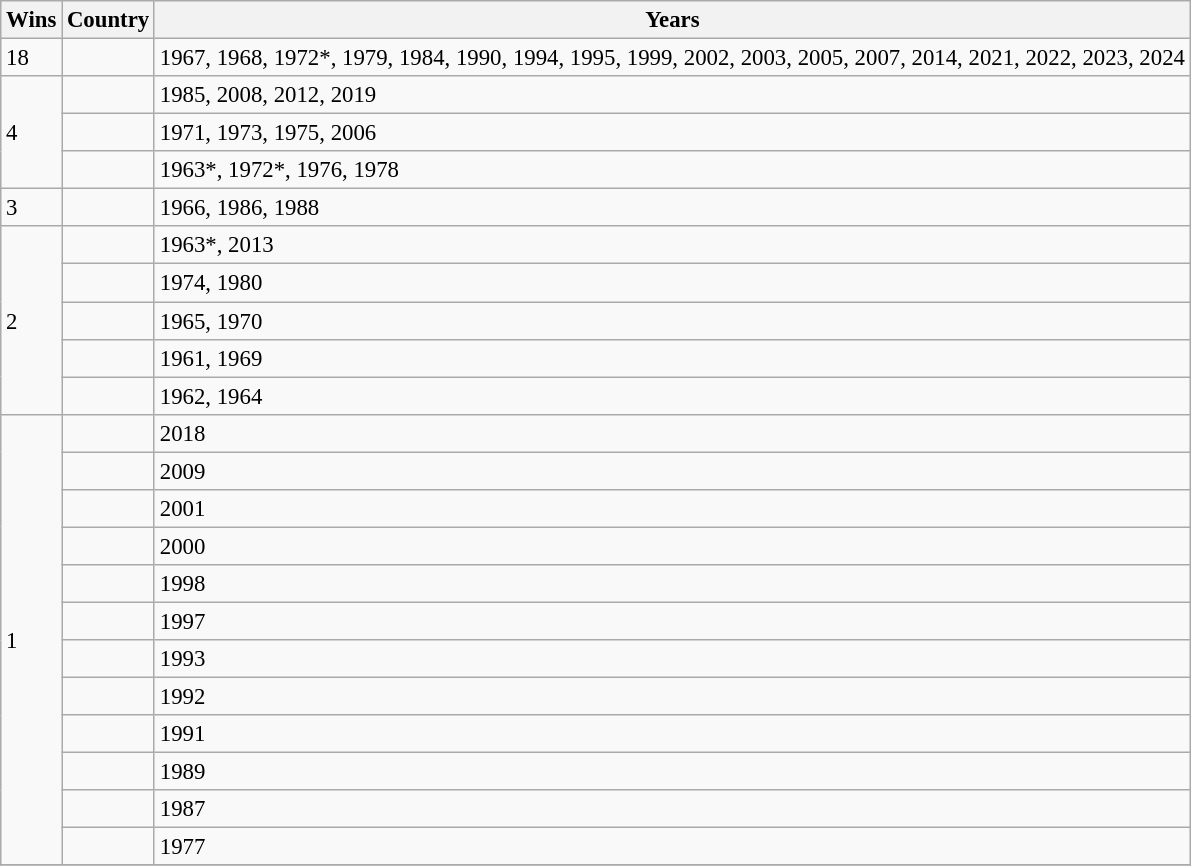<table class="wikitable" style="font-size:95%">
<tr>
<th>Wins</th>
<th>Country</th>
<th>Years</th>
</tr>
<tr>
<td>18</td>
<td></td>
<td>1967, 1968, 1972*, 1979, 1984, 1990, 1994, 1995, 1999, 2002, 2003, 2005, 2007, 2014, 2021, 2022, 2023, 2024</td>
</tr>
<tr>
<td rowspan="3">4</td>
<td></td>
<td>1985, 2008, 2012, 2019</td>
</tr>
<tr>
<td></td>
<td>1971, 1973, 1975, 2006</td>
</tr>
<tr>
<td></td>
<td>1963*, 1972*, 1976, 1978</td>
</tr>
<tr>
<td>3</td>
<td></td>
<td>1966, 1986, 1988</td>
</tr>
<tr>
<td rowspan="5">2</td>
<td></td>
<td>1963*, 2013</td>
</tr>
<tr>
<td></td>
<td>1974, 1980</td>
</tr>
<tr>
<td></td>
<td>1965, 1970</td>
</tr>
<tr>
<td></td>
<td>1961, 1969</td>
</tr>
<tr>
<td></td>
<td>1962, 1964</td>
</tr>
<tr>
<td rowspan="12">1</td>
<td></td>
<td>2018</td>
</tr>
<tr>
<td></td>
<td>2009</td>
</tr>
<tr>
<td></td>
<td>2001</td>
</tr>
<tr>
<td></td>
<td>2000</td>
</tr>
<tr>
<td></td>
<td>1998</td>
</tr>
<tr>
<td></td>
<td>1997</td>
</tr>
<tr>
<td></td>
<td>1993</td>
</tr>
<tr>
<td></td>
<td>1992</td>
</tr>
<tr>
<td></td>
<td>1991</td>
</tr>
<tr>
<td></td>
<td>1989</td>
</tr>
<tr>
<td></td>
<td>1987</td>
</tr>
<tr>
<td></td>
<td>1977</td>
</tr>
<tr>
</tr>
</table>
